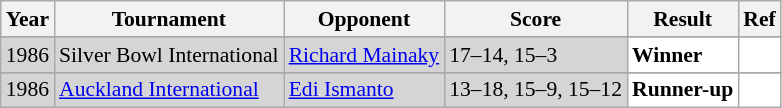<table class="sortable wikitable" style="font-size: 90%;">
<tr>
<th>Year</th>
<th>Tournament</th>
<th>Opponent</th>
<th>Score</th>
<th>Result</th>
<th>Ref</th>
</tr>
<tr>
</tr>
<tr style="background:#D5D5D5">
<td align="center">1986</td>
<td align="left">Silver Bowl International</td>
<td align="left"> <a href='#'>Richard Mainaky</a></td>
<td align="left">17–14, 15–3</td>
<td style="text-align: left; background:white"> <strong>Winner</strong></td>
<td style="text-align: center; background:white"></td>
</tr>
<tr>
</tr>
<tr style="background:#D5D5D5">
<td align="center">1986</td>
<td align="left"><a href='#'>Auckland International</a></td>
<td align="left"> <a href='#'>Edi Ismanto</a></td>
<td align="left">13–18, 15–9, 15–12</td>
<td style="text-align: left; background:white"> <strong>Runner-up</strong></td>
<td style="text-align: center; background:white"></td>
</tr>
</table>
